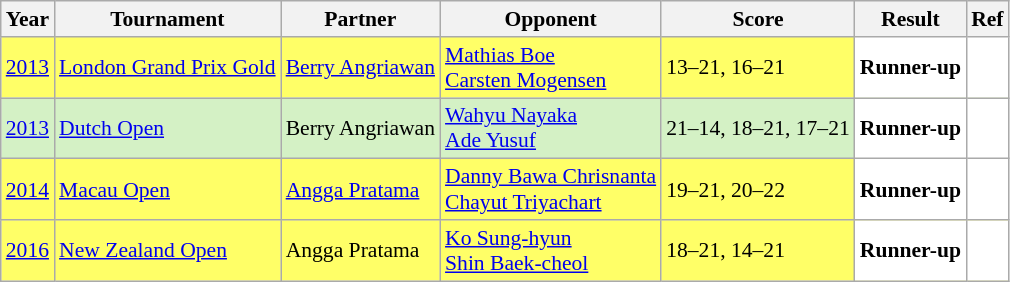<table class="sortable wikitable" style="font-size: 90%">
<tr>
<th>Year</th>
<th>Tournament</th>
<th>Partner</th>
<th>Opponent</th>
<th>Score</th>
<th>Result</th>
<th>Ref</th>
</tr>
<tr style="background:#FFFF67">
<td align="center"><a href='#'>2013</a></td>
<td align="left"><a href='#'>London Grand Prix Gold</a></td>
<td align="left"> <a href='#'>Berry Angriawan</a></td>
<td align="left"> <a href='#'>Mathias Boe</a><br> <a href='#'>Carsten Mogensen</a></td>
<td align="left">13–21, 16–21</td>
<td style="text-align:left; background:white"> <strong>Runner-up</strong></td>
<td style="text-align:center; background:white"></td>
</tr>
<tr style="background:#D4F1C5">
<td align="center"><a href='#'>2013</a></td>
<td align="left"><a href='#'>Dutch Open</a></td>
<td align="left"> Berry Angriawan</td>
<td align="left"> <a href='#'>Wahyu Nayaka</a><br> <a href='#'>Ade Yusuf</a></td>
<td align="left">21–14, 18–21, 17–21</td>
<td style="text-align:left; background:white"> <strong>Runner-up</strong></td>
<td style="text-align:center; background:white"></td>
</tr>
<tr style="background:#FFFF67">
<td align="center"><a href='#'>2014</a></td>
<td align="left"><a href='#'>Macau Open</a></td>
<td align="left"> <a href='#'>Angga Pratama</a></td>
<td align="left"> <a href='#'>Danny Bawa Chrisnanta</a><br> <a href='#'>Chayut Triyachart</a></td>
<td align="left">19–21, 20–22</td>
<td style="text-align: left; background:white"> <strong>Runner-up</strong></td>
<td style="text-align:center; background:white"></td>
</tr>
<tr style="background:#FFFF67">
<td align="center"><a href='#'>2016</a></td>
<td align="left"><a href='#'>New Zealand Open</a></td>
<td align="left"> Angga Pratama</td>
<td align="left"> <a href='#'>Ko Sung-hyun</a><br> <a href='#'>Shin Baek-cheol</a></td>
<td align="left">18–21, 14–21</td>
<td style="text-align: left; background:white"> <strong>Runner-up</strong></td>
<td style="text-align:center; background:white"></td>
</tr>
</table>
